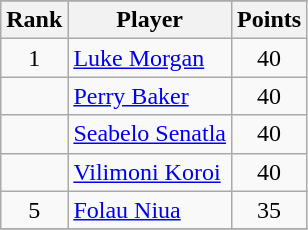<table class="wikitable sortable">
<tr>
</tr>
<tr>
<th>Rank</th>
<th>Player</th>
<th>Points</th>
</tr>
<tr>
<td align=center>1</td>
<td> <a href='#'>Luke Morgan</a></td>
<td align=center>40</td>
</tr>
<tr>
<td align=center></td>
<td> <a href='#'>Perry Baker</a></td>
<td align=center>40</td>
</tr>
<tr>
<td align=center></td>
<td> <a href='#'>Seabelo Senatla</a></td>
<td align=center>40</td>
</tr>
<tr>
<td align=center></td>
<td> <a href='#'>Vilimoni Koroi</a></td>
<td align=center>40</td>
</tr>
<tr>
<td align=center>5</td>
<td> <a href='#'>Folau Niua</a></td>
<td align=center>35</td>
</tr>
<tr>
</tr>
</table>
